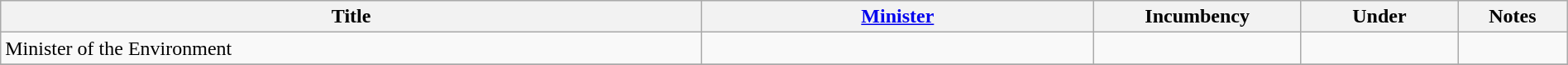<table class="wikitable" style="width:100%;">
<tr>
<th>Title</th>
<th style="width:25%;"><a href='#'>Minister</a></th>
<th style="width:160px;">Incumbency</th>
<th style="width:10%;">Under</th>
<th style="width:7%;">Notes</th>
</tr>
<tr>
<td valign="top">Minister of the Environment</td>
<td></td>
<td></td>
<td></td>
<td></td>
</tr>
<tr>
</tr>
</table>
